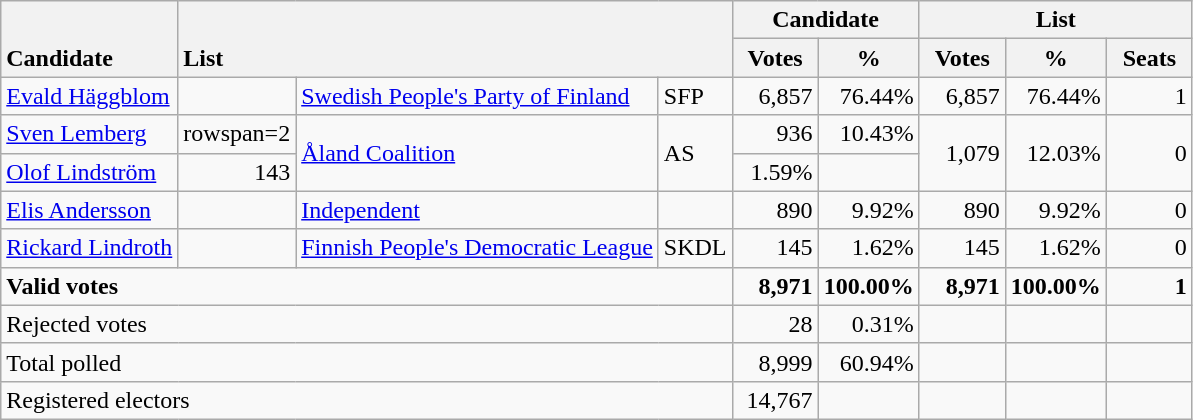<table class="wikitable" border="1" style="text-align:right;">
<tr>
<th ! style="text-align:left;" valign=bottom rowspan=2>Candidate</th>
<th style="text-align:left;" valign=bottom rowspan=2 colspan=3>List</th>
<th colspan=2>Candidate</th>
<th colspan=3>List</th>
</tr>
<tr>
<th align=center valign=bottom width="50">Votes</th>
<th align=center valign=bottom width="50">%</th>
<th align=center valign=bottom width="50">Votes</th>
<th align=center valign=bottom width="50">%</th>
<th align=center valign=bottom width="50">Seats</th>
</tr>
<tr>
<td align=left><a href='#'>Evald Häggblom</a></td>
<td></td>
<td align=left><a href='#'>Swedish People's Party of Finland</a></td>
<td align=left>SFP</td>
<td>6,857</td>
<td>76.44%</td>
<td>6,857</td>
<td>76.44%</td>
<td>1</td>
</tr>
<tr>
<td align=left><a href='#'>Sven Lemberg</a></td>
<td>rowspan=2 </td>
<td rowspan=2 align=left><a href='#'>Åland Coalition</a></td>
<td rowspan=2 align=left>AS</td>
<td>936</td>
<td>10.43%</td>
<td rowspan=2>1,079</td>
<td rowspan=2>12.03%</td>
<td rowspan=2>0</td>
</tr>
<tr>
<td align=left><a href='#'>Olof Lindström</a></td>
<td>143</td>
<td>1.59%</td>
</tr>
<tr>
<td align=left><a href='#'>Elis Andersson</a></td>
<td></td>
<td align=left><a href='#'>Independent</a></td>
<td align=left></td>
<td>890</td>
<td>9.92%</td>
<td>890</td>
<td>9.92%</td>
<td>0</td>
</tr>
<tr>
<td align=left><a href='#'>Rickard Lindroth</a></td>
<td></td>
<td align=left><a href='#'>Finnish People's Democratic League</a></td>
<td align=left>SKDL</td>
<td>145</td>
<td>1.62%</td>
<td>145</td>
<td>1.62%</td>
<td>0</td>
</tr>
<tr style="font-weight:bold">
<td align=left colspan=4>Valid votes</td>
<td>8,971</td>
<td>100.00%</td>
<td>8,971</td>
<td>100.00%</td>
<td>1</td>
</tr>
<tr>
<td align=left colspan=4>Rejected votes</td>
<td>28</td>
<td>0.31%</td>
<td></td>
<td></td>
<td></td>
</tr>
<tr>
<td align=left colspan=4>Total polled</td>
<td>8,999</td>
<td>60.94%</td>
<td></td>
<td></td>
<td></td>
</tr>
<tr>
<td align=left colspan=4>Registered electors</td>
<td>14,767</td>
<td></td>
<td></td>
<td></td>
<td></td>
</tr>
</table>
